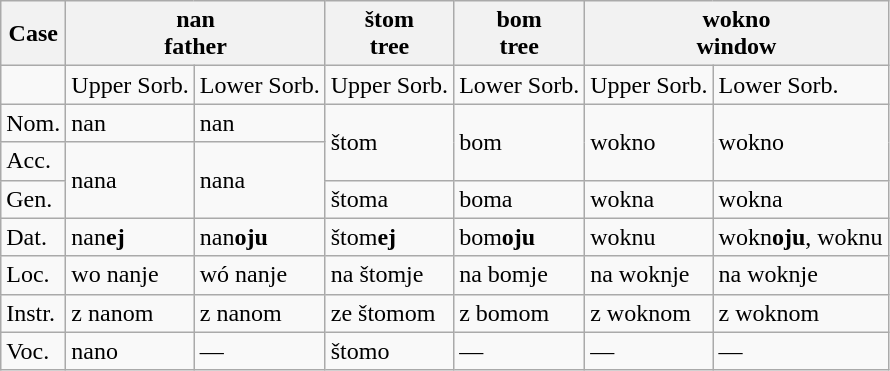<table class="wikitable">
<tr>
<th>Case</th>
<th colspan="2">nan<br>father</th>
<th>štom<br>tree</th>
<th>bom<br>tree</th>
<th colspan="2">wokno<br>window</th>
</tr>
<tr>
<td> </td>
<td>Upper Sorb.</td>
<td>Lower Sorb.</td>
<td>Upper Sorb.</td>
<td>Lower Sorb.</td>
<td>Upper Sorb.</td>
<td>Lower Sorb.</td>
</tr>
<tr>
<td>Nom.</td>
<td>nan</td>
<td>nan</td>
<td rowspan="2">štom</td>
<td rowspan="2">bom</td>
<td rowspan="2">wokno</td>
<td rowspan="2">wokno</td>
</tr>
<tr>
<td>Acc.</td>
<td rowspan="2">nana</td>
<td rowspan="2">nana</td>
</tr>
<tr>
<td>Gen.</td>
<td>štoma</td>
<td>boma</td>
<td>wokna</td>
<td>wokna</td>
</tr>
<tr>
<td>Dat.</td>
<td>nan<strong>ej</strong></td>
<td>nan<strong>oju</strong></td>
<td>štom<strong>ej</strong></td>
<td>bom<strong>oju</strong></td>
<td>woknu</td>
<td>wokn<strong>oju</strong>, woknu</td>
</tr>
<tr>
<td>Loc.</td>
<td>wo nanje</td>
<td>wó nanje</td>
<td>na štomje</td>
<td>na bomje</td>
<td>na woknje</td>
<td>na woknje</td>
</tr>
<tr>
<td>Instr.</td>
<td>z nanom</td>
<td>z nanom</td>
<td>ze štomom</td>
<td>z bomom</td>
<td>z woknom</td>
<td>z woknom</td>
</tr>
<tr>
<td>Voc.</td>
<td>nano</td>
<td>—</td>
<td>štomo</td>
<td>—</td>
<td>—</td>
<td>—</td>
</tr>
</table>
